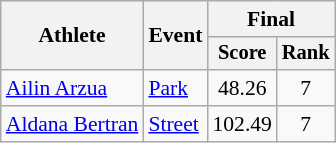<table class="wikitable" style="font-size:90%">
<tr>
<th rowspan="2">Athlete</th>
<th rowspan="2">Event</th>
<th colspan="2">Final</th>
</tr>
<tr style="font-size: 95%">
<th>Score</th>
<th>Rank</th>
</tr>
<tr align=center>
<td align=left><a href='#'>Ailin Arzua</a></td>
<td align=left><a href='#'>Park</a></td>
<td align=center>48.26</td>
<td align=center>7</td>
</tr>
<tr>
<td align=left><a href='#'>Aldana Bertran</a></td>
<td align=left><a href='#'>Street</a></td>
<td align=center>102.49</td>
<td align=center>7</td>
</tr>
</table>
